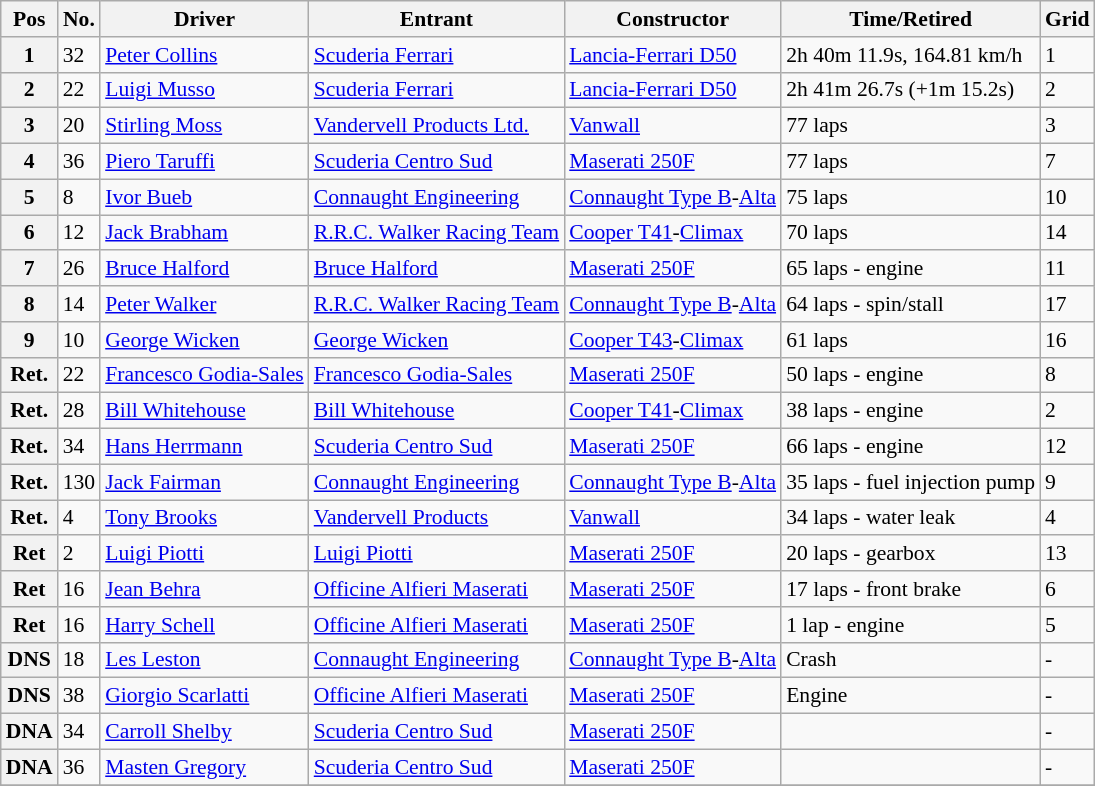<table class="wikitable" style="font-size: 90%;">
<tr>
<th>Pos</th>
<th>No.</th>
<th>Driver</th>
<th>Entrant</th>
<th>Constructor</th>
<th>Time/Retired</th>
<th>Grid</th>
</tr>
<tr>
<th>1</th>
<td>32</td>
<td> <a href='#'>Peter Collins</a></td>
<td><a href='#'>Scuderia Ferrari</a></td>
<td><a href='#'>Lancia-Ferrari D50</a></td>
<td>2h 40m 11.9s, 164.81 km/h</td>
<td>1</td>
</tr>
<tr>
<th>2</th>
<td>22</td>
<td> <a href='#'>Luigi Musso</a></td>
<td><a href='#'>Scuderia Ferrari</a></td>
<td><a href='#'>Lancia-Ferrari D50</a></td>
<td>2h 41m 26.7s (+1m 15.2s)</td>
<td>2</td>
</tr>
<tr>
<th>3</th>
<td>20</td>
<td> <a href='#'>Stirling Moss</a></td>
<td><a href='#'>Vandervell Products Ltd.</a></td>
<td><a href='#'>Vanwall</a></td>
<td>77 laps</td>
<td>3</td>
</tr>
<tr>
<th>4</th>
<td>36</td>
<td> <a href='#'>Piero Taruffi</a></td>
<td><a href='#'>Scuderia Centro Sud</a></td>
<td><a href='#'>Maserati 250F</a></td>
<td>77 laps</td>
<td>7</td>
</tr>
<tr>
<th>5</th>
<td>8</td>
<td> <a href='#'>Ivor Bueb</a></td>
<td><a href='#'>Connaught Engineering</a></td>
<td><a href='#'>Connaught Type B</a>-<a href='#'>Alta</a></td>
<td>75 laps</td>
<td>10</td>
</tr>
<tr>
<th>6</th>
<td>12</td>
<td> <a href='#'>Jack Brabham</a></td>
<td><a href='#'>R.R.C. Walker Racing Team</a></td>
<td><a href='#'>Cooper T41</a>-<a href='#'>Climax</a></td>
<td>70 laps</td>
<td>14</td>
</tr>
<tr>
<th>7</th>
<td>26</td>
<td> <a href='#'>Bruce Halford</a></td>
<td><a href='#'>Bruce Halford</a></td>
<td><a href='#'>Maserati 250F</a></td>
<td>65 laps - engine</td>
<td>11</td>
</tr>
<tr>
<th>8</th>
<td>14</td>
<td> <a href='#'>Peter Walker</a></td>
<td><a href='#'>R.R.C. Walker Racing Team</a></td>
<td><a href='#'>Connaught Type B</a>-<a href='#'>Alta</a></td>
<td>64 laps - spin/stall</td>
<td>17</td>
</tr>
<tr>
<th>9</th>
<td>10</td>
<td> <a href='#'>George Wicken</a></td>
<td><a href='#'>George Wicken</a></td>
<td><a href='#'>Cooper T43</a>-<a href='#'>Climax</a></td>
<td>61 laps</td>
<td>16</td>
</tr>
<tr>
<th>Ret.</th>
<td>22</td>
<td> <a href='#'>Francesco Godia-Sales</a></td>
<td><a href='#'>Francesco Godia-Sales</a></td>
<td><a href='#'>Maserati 250F</a></td>
<td>50 laps - engine</td>
<td>8</td>
</tr>
<tr>
<th>Ret.</th>
<td>28</td>
<td> <a href='#'>Bill Whitehouse</a></td>
<td><a href='#'>Bill Whitehouse</a></td>
<td><a href='#'>Cooper T41</a>-<a href='#'>Climax</a></td>
<td>38 laps - engine</td>
<td>2</td>
</tr>
<tr>
<th>Ret.</th>
<td>34</td>
<td> <a href='#'>Hans Herrmann</a></td>
<td><a href='#'>Scuderia Centro Sud</a></td>
<td><a href='#'>Maserati 250F</a></td>
<td>66 laps - engine</td>
<td>12</td>
</tr>
<tr>
<th>Ret.</th>
<td>130</td>
<td> <a href='#'>Jack Fairman</a></td>
<td><a href='#'>Connaught Engineering</a></td>
<td><a href='#'>Connaught Type B</a>-<a href='#'>Alta</a></td>
<td>35 laps - fuel injection pump</td>
<td>9</td>
</tr>
<tr>
<th>Ret.</th>
<td>4</td>
<td> <a href='#'>Tony Brooks</a></td>
<td><a href='#'>Vandervell Products</a></td>
<td><a href='#'>Vanwall</a></td>
<td>34 laps - water leak</td>
<td>4</td>
</tr>
<tr>
<th>Ret</th>
<td>2</td>
<td> <a href='#'>Luigi Piotti</a></td>
<td><a href='#'>Luigi Piotti</a></td>
<td><a href='#'>Maserati 250F</a></td>
<td>20 laps - gearbox</td>
<td>13</td>
</tr>
<tr>
<th>Ret</th>
<td>16</td>
<td> <a href='#'>Jean Behra</a></td>
<td><a href='#'>Officine Alfieri Maserati</a></td>
<td><a href='#'>Maserati 250F</a></td>
<td>17 laps - front brake</td>
<td>6</td>
</tr>
<tr>
<th>Ret</th>
<td>16</td>
<td> <a href='#'>Harry Schell</a></td>
<td><a href='#'>Officine Alfieri Maserati</a></td>
<td><a href='#'>Maserati 250F</a></td>
<td>1 lap - engine</td>
<td>5</td>
</tr>
<tr>
<th>DNS</th>
<td>18</td>
<td> <a href='#'>Les Leston</a></td>
<td><a href='#'>Connaught Engineering</a></td>
<td><a href='#'>Connaught Type B</a>-<a href='#'>Alta</a></td>
<td>Crash</td>
<td>-</td>
</tr>
<tr>
<th>DNS</th>
<td>38</td>
<td> <a href='#'>Giorgio Scarlatti</a></td>
<td><a href='#'>Officine Alfieri Maserati</a></td>
<td><a href='#'>Maserati 250F</a></td>
<td>Engine</td>
<td>-</td>
</tr>
<tr>
<th>DNA</th>
<td>34</td>
<td> <a href='#'>Carroll Shelby</a></td>
<td><a href='#'>Scuderia Centro Sud</a></td>
<td><a href='#'>Maserati 250F</a></td>
<td></td>
<td>-</td>
</tr>
<tr>
<th>DNA</th>
<td>36</td>
<td> <a href='#'>Masten Gregory</a></td>
<td><a href='#'>Scuderia Centro Sud</a></td>
<td><a href='#'>Maserati 250F</a></td>
<td></td>
<td>-</td>
</tr>
<tr>
</tr>
</table>
